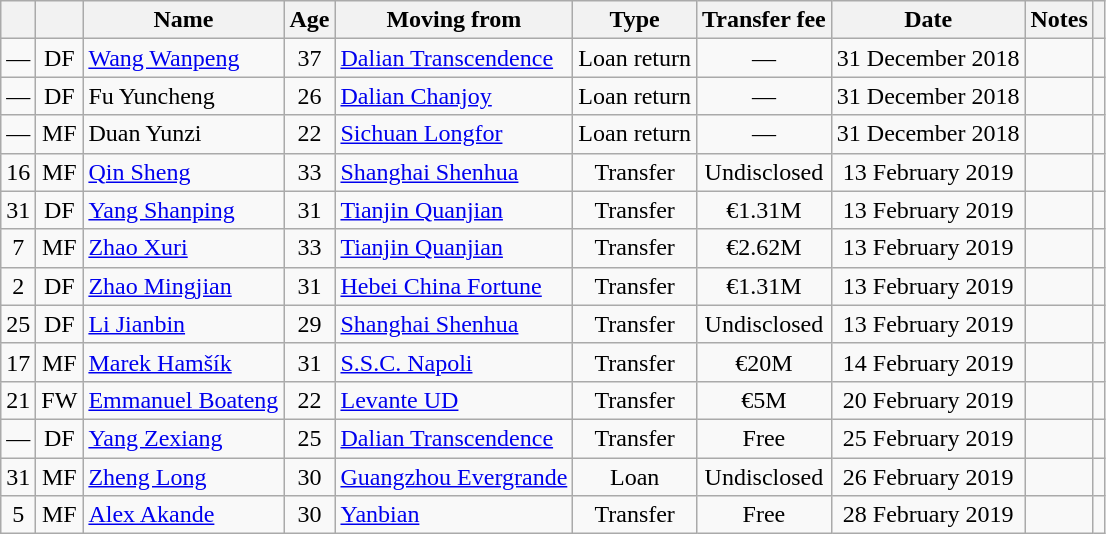<table class="wikitable" style="text-align: center">
<tr>
<th></th>
<th></th>
<th>Name</th>
<th>Age</th>
<th>Moving from</th>
<th>Type</th>
<th>Transfer fee</th>
<th>Date</th>
<th>Notes</th>
<th></th>
</tr>
<tr>
<td>—</td>
<td>DF</td>
<td align="left"> <a href='#'>Wang Wanpeng</a></td>
<td>37</td>
<td align="left"> <a href='#'>Dalian Transcendence</a></td>
<td>Loan return</td>
<td>—</td>
<td>31 December 2018</td>
<td></td>
<td></td>
</tr>
<tr>
<td>—</td>
<td>DF</td>
<td align="left"> Fu Yuncheng</td>
<td>26</td>
<td align="left"> <a href='#'>Dalian Chanjoy</a></td>
<td>Loan return</td>
<td>—</td>
<td>31 December 2018</td>
<td></td>
<td></td>
</tr>
<tr>
<td>—</td>
<td>MF</td>
<td align="left"> Duan Yunzi</td>
<td>22</td>
<td align="left"> <a href='#'>Sichuan Longfor</a></td>
<td>Loan return</td>
<td>—</td>
<td>31 December 2018</td>
<td></td>
<td></td>
</tr>
<tr>
<td>16</td>
<td>MF</td>
<td align="left"> <a href='#'>Qin Sheng</a></td>
<td>33</td>
<td align="left"> <a href='#'>Shanghai Shenhua</a></td>
<td>Transfer</td>
<td>Undisclosed</td>
<td>13 February 2019</td>
<td></td>
<td></td>
</tr>
<tr>
<td>31</td>
<td>DF</td>
<td align="left"> <a href='#'>Yang Shanping</a></td>
<td>31</td>
<td align="left"> <a href='#'>Tianjin Quanjian</a></td>
<td>Transfer</td>
<td>€1.31M</td>
<td>13 February 2019</td>
<td></td>
<td></td>
</tr>
<tr>
<td>7</td>
<td>MF</td>
<td align="left"> <a href='#'>Zhao Xuri</a></td>
<td>33</td>
<td align="left"> <a href='#'>Tianjin Quanjian</a></td>
<td>Transfer</td>
<td>€2.62M</td>
<td>13 February 2019</td>
<td></td>
<td></td>
</tr>
<tr>
<td>2</td>
<td>DF</td>
<td align="left"> <a href='#'>Zhao Mingjian</a></td>
<td>31</td>
<td align="left"> <a href='#'>Hebei China Fortune</a></td>
<td>Transfer</td>
<td>€1.31M</td>
<td>13 February 2019</td>
<td></td>
<td></td>
</tr>
<tr>
<td>25</td>
<td>DF</td>
<td align="left"> <a href='#'>Li Jianbin</a></td>
<td>29</td>
<td align="left"> <a href='#'>Shanghai Shenhua</a></td>
<td>Transfer</td>
<td>Undisclosed</td>
<td>13 February 2019</td>
<td></td>
<td></td>
</tr>
<tr>
<td>17</td>
<td>MF</td>
<td align="left"> <a href='#'>Marek Hamšík</a></td>
<td>31</td>
<td align="left"> <a href='#'>S.S.C. Napoli</a></td>
<td>Transfer</td>
<td>€20M</td>
<td>14 February 2019</td>
<td></td>
<td></td>
</tr>
<tr>
<td>21</td>
<td>FW</td>
<td align="left"> <a href='#'>Emmanuel Boateng</a></td>
<td>22</td>
<td align="left"> <a href='#'>Levante UD</a></td>
<td>Transfer</td>
<td>€5M</td>
<td>20 February 2019</td>
<td></td>
<td></td>
</tr>
<tr>
<td>—</td>
<td>DF</td>
<td align="left"> <a href='#'>Yang Zexiang</a></td>
<td>25</td>
<td align="left"> <a href='#'>Dalian Transcendence</a></td>
<td>Transfer</td>
<td>Free</td>
<td>25 February 2019</td>
<td></td>
<td></td>
</tr>
<tr>
<td>31</td>
<td>MF</td>
<td align="left"> <a href='#'>Zheng Long</a></td>
<td>30</td>
<td align="left"> <a href='#'>Guangzhou Evergrande</a></td>
<td>Loan</td>
<td>Undisclosed</td>
<td>26 February 2019</td>
<td></td>
<td></td>
</tr>
<tr>
<td>5</td>
<td>MF</td>
<td align="left"> <a href='#'>Alex Akande</a></td>
<td>30</td>
<td align="left"> <a href='#'>Yanbian</a></td>
<td>Transfer</td>
<td>Free</td>
<td>28 February 2019</td>
<td></td>
<td></td>
</tr>
</table>
